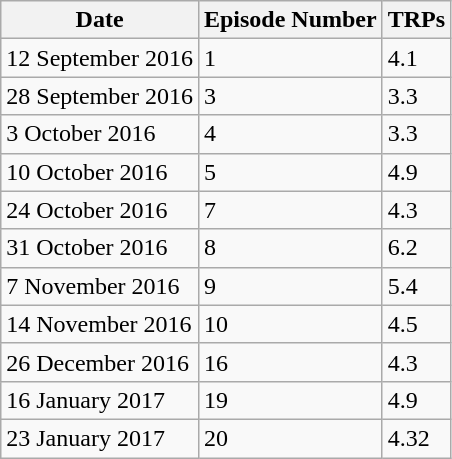<table class="wikitable">
<tr>
<th>Date</th>
<th>Episode Number</th>
<th>TRPs</th>
</tr>
<tr>
<td>12 September 2016</td>
<td>1</td>
<td>4.1</td>
</tr>
<tr>
<td>28 September 2016</td>
<td>3</td>
<td>3.3</td>
</tr>
<tr>
<td>3 October 2016</td>
<td>4</td>
<td>3.3</td>
</tr>
<tr>
<td>10 October 2016</td>
<td>5</td>
<td>4.9</td>
</tr>
<tr>
<td>24 October 2016</td>
<td>7</td>
<td>4.3</td>
</tr>
<tr>
<td>31 October 2016</td>
<td>8</td>
<td>6.2</td>
</tr>
<tr>
<td>7 November 2016</td>
<td>9</td>
<td>5.4</td>
</tr>
<tr>
<td>14 November 2016</td>
<td>10</td>
<td>4.5</td>
</tr>
<tr>
<td>26 December 2016</td>
<td>16</td>
<td>4.3</td>
</tr>
<tr>
<td>16 January 2017</td>
<td>19</td>
<td>4.9</td>
</tr>
<tr>
<td>23 January 2017</td>
<td>20</td>
<td>4.32</td>
</tr>
</table>
